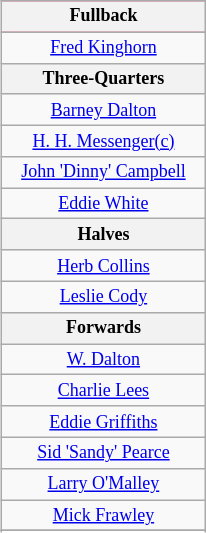<table class="wikitable" style="float:right; font-size:75%;">
<tr style="background:#f03;">
<th style="width:130px;">Fullback</th>
</tr>
<tr align=center>
<td><a href='#'>Fred Kinghorn</a></td>
</tr>
<tr align=center>
<th style="width:130px;">Three-Quarters</th>
</tr>
<tr align=center>
<td><a href='#'>Barney Dalton</a></td>
</tr>
<tr align=center>
<td><a href='#'>H. H. Messenger(c)</a></td>
</tr>
<tr align=center>
<td><a href='#'>John 'Dinny' Campbell</a></td>
</tr>
<tr align=center>
<td><a href='#'>Eddie White</a></td>
</tr>
<tr align=center>
<th style="width:130px;">Halves</th>
</tr>
<tr align=center>
<td><a href='#'>Herb Collins</a></td>
</tr>
<tr align=center>
<td><a href='#'>Leslie Cody</a></td>
</tr>
<tr align=center>
<th style="width:130px;">Forwards</th>
</tr>
<tr align=center>
<td><a href='#'>W. Dalton</a></td>
</tr>
<tr align=center>
<td><a href='#'>Charlie Lees</a></td>
</tr>
<tr align=center>
<td><a href='#'>Eddie Griffiths</a></td>
</tr>
<tr align=center>
<td><a href='#'>Sid 'Sandy' Pearce</a></td>
</tr>
<tr align=center>
<td><a href='#'>Larry O'Malley</a></td>
</tr>
<tr align=center>
<td><a href='#'>Mick Frawley</a></td>
</tr>
<tr align=center>
</tr>
<tr>
</tr>
</table>
